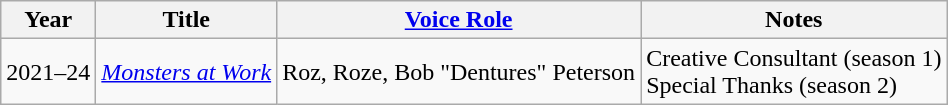<table class="wikitable">
<tr>
<th>Year</th>
<th>Title</th>
<th><a href='#'>Voice Role</a></th>
<th>Notes</th>
</tr>
<tr>
<td>2021–24</td>
<td><em><a href='#'>Monsters at Work</a></em></td>
<td>Roz, Roze, Bob "Dentures" Peterson</td>
<td>Creative Consultant (season 1)<br>Special Thanks (season 2)</td>
</tr>
</table>
